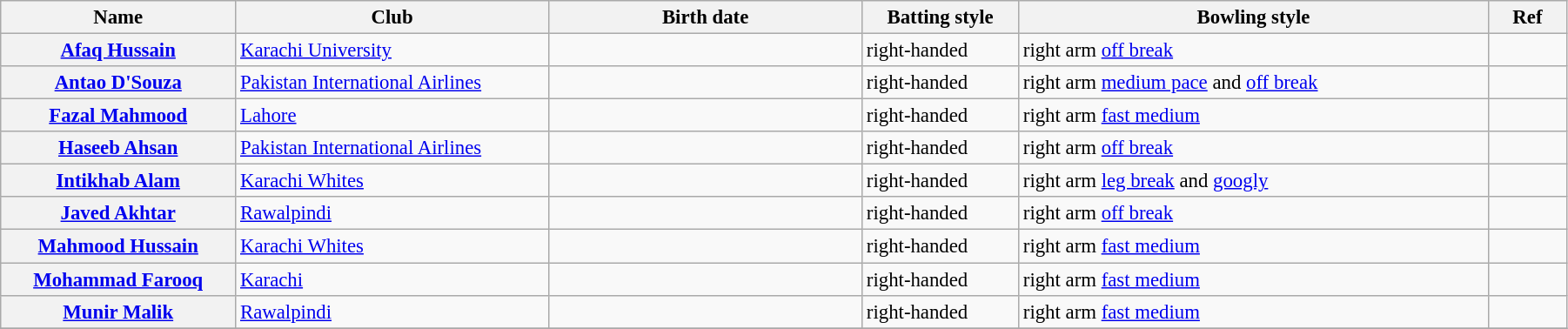<table class="wikitable plainrowheaders" style="font-size:95%; width:95%;">
<tr>
<th scope="col" width="15%">Name</th>
<th scope="col" width="20%">Club</th>
<th scope="col" width="20%">Birth date</th>
<th scope="col" width="10%">Batting style</th>
<th scope="col" width="30%">Bowling style</th>
<th scope="col" width="5%">Ref</th>
</tr>
<tr>
<th scope="row"><a href='#'>Afaq Hussain</a></th>
<td><a href='#'>Karachi University</a></td>
<td></td>
<td>right-handed</td>
<td>right arm <a href='#'>off break</a></td>
<td></td>
</tr>
<tr>
<th scope="row"><a href='#'>Antao D'Souza</a></th>
<td><a href='#'>Pakistan International Airlines</a></td>
<td></td>
<td>right-handed</td>
<td>right arm <a href='#'>medium pace</a> and <a href='#'>off break</a></td>
<td></td>
</tr>
<tr>
<th scope="row"><a href='#'>Fazal Mahmood</a></th>
<td><a href='#'>Lahore</a></td>
<td></td>
<td>right-handed</td>
<td>right arm <a href='#'>fast medium</a></td>
<td></td>
</tr>
<tr>
<th scope="row"><a href='#'>Haseeb Ahsan</a></th>
<td><a href='#'>Pakistan International Airlines</a></td>
<td></td>
<td>right-handed</td>
<td>right arm <a href='#'>off break</a></td>
<td></td>
</tr>
<tr>
<th scope="row"><a href='#'>Intikhab Alam</a></th>
<td><a href='#'>Karachi Whites</a></td>
<td></td>
<td>right-handed</td>
<td>right arm <a href='#'>leg break</a> and <a href='#'>googly</a></td>
<td></td>
</tr>
<tr>
<th scope="row"><a href='#'>Javed Akhtar</a></th>
<td><a href='#'>Rawalpindi</a></td>
<td></td>
<td>right-handed</td>
<td>right arm <a href='#'>off break</a></td>
<td></td>
</tr>
<tr>
<th scope="row"><a href='#'>Mahmood Hussain</a></th>
<td><a href='#'>Karachi Whites</a></td>
<td></td>
<td>right-handed</td>
<td>right arm <a href='#'>fast medium</a></td>
<td></td>
</tr>
<tr>
<th scope="row"><a href='#'>Mohammad Farooq</a></th>
<td><a href='#'>Karachi</a></td>
<td></td>
<td>right-handed</td>
<td>right arm <a href='#'>fast medium</a></td>
<td></td>
</tr>
<tr>
<th scope="row"><a href='#'>Munir Malik</a></th>
<td><a href='#'>Rawalpindi</a></td>
<td></td>
<td>right-handed</td>
<td>right arm <a href='#'>fast medium</a></td>
<td></td>
</tr>
<tr>
</tr>
</table>
